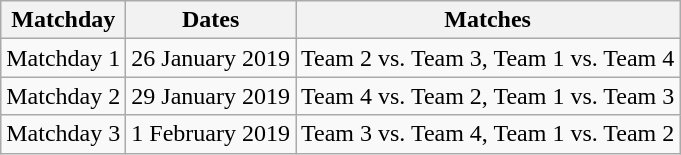<table class="wikitable">
<tr>
<th>Matchday</th>
<th>Dates</th>
<th>Matches</th>
</tr>
<tr>
<td>Matchday 1</td>
<td>26 January 2019</td>
<td>Team 2 vs. Team 3, Team 1 vs. Team 4</td>
</tr>
<tr>
<td>Matchday 2</td>
<td>29 January 2019</td>
<td>Team 4 vs. Team 2, Team 1 vs. Team 3</td>
</tr>
<tr>
<td>Matchday 3</td>
<td>1 February 2019</td>
<td>Team 3 vs. Team 4, Team 1 vs. Team 2</td>
</tr>
</table>
